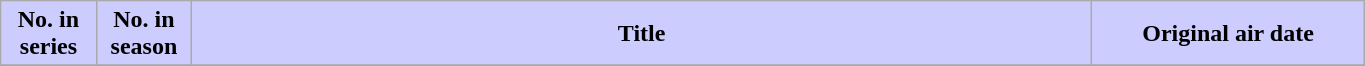<table class="wikitable plainrowheaders" style="width:72%;">
<tr>
<th scope="col" style="background-color: #CCCCFF; color: #000000;" width=7%>No. in<br>series</th>
<th scope="col" style="background-color: #CCCCFF; color: #000000;" width=7%>No. in<br>season</th>
<th scope="col" style="background-color: #CCCCFF; color: #000000;">Title</th>
<th scope="col" style="background-color: #CCCCFF; color: #000000;" width=20%>Original air date</th>
</tr>
<tr>
</tr>
</table>
